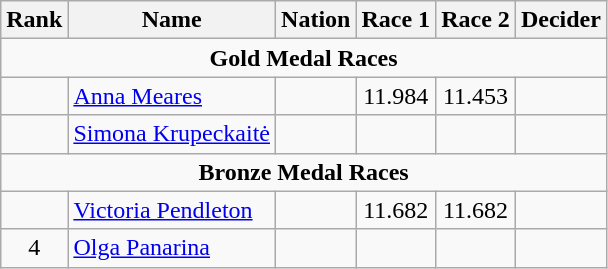<table class="wikitable" style="text-align:center">
<tr>
<th>Rank</th>
<th>Name</th>
<th>Nation</th>
<th>Race 1</th>
<th>Race 2</th>
<th>Decider</th>
</tr>
<tr>
<td colspan=6><strong>Gold Medal Races</strong></td>
</tr>
<tr>
<td></td>
<td align=left><a href='#'>Anna Meares</a></td>
<td align=left></td>
<td>11.984</td>
<td>11.453</td>
<td></td>
</tr>
<tr>
<td></td>
<td align=left><a href='#'>Simona Krupeckaitė</a></td>
<td align=left></td>
<td></td>
<td></td>
<td></td>
</tr>
<tr>
<td colspan=6><strong>Bronze Medal Races</strong></td>
</tr>
<tr>
<td></td>
<td align=left><a href='#'>Victoria Pendleton</a></td>
<td align=left></td>
<td>11.682</td>
<td>11.682</td>
<td></td>
</tr>
<tr>
<td>4</td>
<td align=left><a href='#'>Olga Panarina</a></td>
<td align=left></td>
<td></td>
<td></td>
<td></td>
</tr>
</table>
